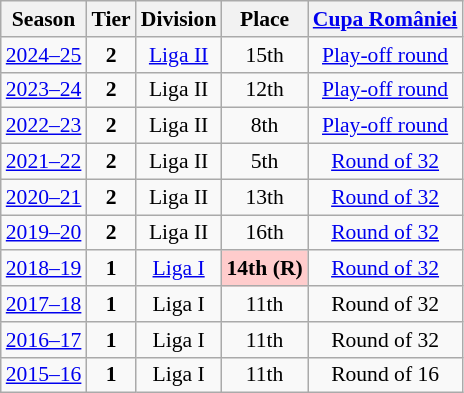<table class="wikitable" style="text-align:center; font-size:90%">
<tr>
<th>Season</th>
<th>Tier</th>
<th>Division</th>
<th>Place</th>
<th><a href='#'>Cupa României</a></th>
</tr>
<tr>
<td><a href='#'>2024–25</a></td>
<td><strong>2</strong></td>
<td><a href='#'>Liga II</a></td>
<td>15th</td>
<td><a href='#'>Play-off round</a></td>
</tr>
<tr>
<td><a href='#'>2023–24</a></td>
<td><strong>2</strong></td>
<td>Liga II</td>
<td>12th</td>
<td><a href='#'>Play-off round</a></td>
</tr>
<tr>
<td><a href='#'>2022–23</a></td>
<td><strong>2</strong></td>
<td>Liga II</td>
<td>8th</td>
<td><a href='#'>Play-off round</a></td>
</tr>
<tr>
<td><a href='#'>2021–22</a></td>
<td><strong>2</strong></td>
<td>Liga II</td>
<td>5th</td>
<td><a href='#'>Round of 32</a></td>
</tr>
<tr>
<td><a href='#'>2020–21</a></td>
<td><strong>2</strong></td>
<td>Liga II</td>
<td>13th</td>
<td><a href='#'>Round of 32</a></td>
</tr>
<tr>
<td><a href='#'>2019–20</a></td>
<td><strong>2</strong></td>
<td>Liga II</td>
<td>16th</td>
<td><a href='#'>Round of 32</a></td>
</tr>
<tr>
<td><a href='#'>2018–19</a></td>
<td><strong>1</strong></td>
<td><a href='#'>Liga I</a></td>
<td align=center bgcolor=#FFCCCC><strong>14th</strong> <strong>(R)</strong></td>
<td><a href='#'>Round of 32</a></td>
</tr>
<tr>
<td><a href='#'>2017–18</a></td>
<td><strong>1</strong></td>
<td>Liga I</td>
<td>11th</td>
<td>Round of 32</td>
</tr>
<tr>
<td><a href='#'>2016–17</a></td>
<td><strong>1</strong></td>
<td>Liga I</td>
<td>11th</td>
<td>Round of 32</td>
</tr>
<tr>
<td><a href='#'>2015–16</a></td>
<td><strong>1</strong></td>
<td>Liga I</td>
<td>11th</td>
<td>Round of 16</td>
</tr>
</table>
